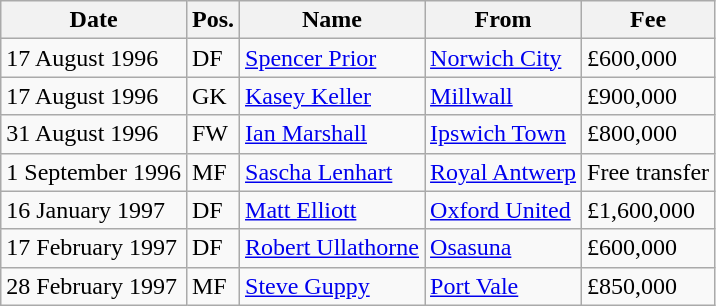<table class="wikitable">
<tr>
<th>Date</th>
<th>Pos.</th>
<th>Name</th>
<th>From</th>
<th>Fee</th>
</tr>
<tr>
<td>17 August 1996</td>
<td>DF</td>
<td> <a href='#'>Spencer Prior</a></td>
<td> <a href='#'>Norwich City</a></td>
<td>£600,000</td>
</tr>
<tr>
<td>17 August 1996</td>
<td>GK</td>
<td> <a href='#'>Kasey Keller</a></td>
<td> <a href='#'>Millwall</a></td>
<td>£900,000</td>
</tr>
<tr>
<td>31 August 1996</td>
<td>FW</td>
<td> <a href='#'>Ian Marshall</a></td>
<td> <a href='#'>Ipswich Town</a></td>
<td>£800,000</td>
</tr>
<tr>
<td>1 September 1996</td>
<td>MF</td>
<td> <a href='#'>Sascha Lenhart</a></td>
<td> <a href='#'>Royal Antwerp</a></td>
<td>Free transfer</td>
</tr>
<tr>
<td>16 January 1997</td>
<td>DF</td>
<td> <a href='#'>Matt Elliott</a></td>
<td> <a href='#'>Oxford United</a></td>
<td>£1,600,000</td>
</tr>
<tr>
<td>17 February 1997</td>
<td>DF</td>
<td> <a href='#'>Robert Ullathorne</a></td>
<td> <a href='#'>Osasuna</a></td>
<td>£600,000</td>
</tr>
<tr>
<td>28 February 1997</td>
<td>MF</td>
<td> <a href='#'>Steve Guppy</a></td>
<td> <a href='#'>Port Vale</a></td>
<td>£850,000</td>
</tr>
</table>
